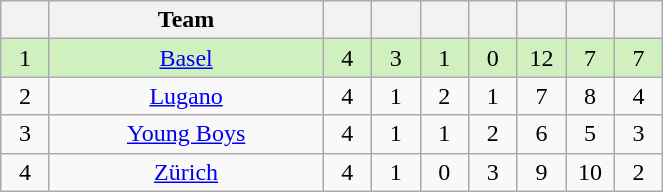<table class="wikitable" style="text-align: center;">
<tr>
<th width="25"></th>
<th width="175">Team</th>
<th width="25"></th>
<th width="25"></th>
<th width="25"></th>
<th width="25"></th>
<th width="25"></th>
<th width="25"></th>
<th width="25"></th>
</tr>
<tr style="background: #D0F0C0">
<td>1</td>
<td><a href='#'>Basel</a></td>
<td>4</td>
<td>3</td>
<td>1</td>
<td>0</td>
<td>12</td>
<td>7</td>
<td>7</td>
</tr>
<tr>
<td>2</td>
<td><a href='#'>Lugano</a></td>
<td>4</td>
<td>1</td>
<td>2</td>
<td>1</td>
<td>7</td>
<td>8</td>
<td>4</td>
</tr>
<tr>
<td>3</td>
<td><a href='#'>Young Boys</a></td>
<td>4</td>
<td>1</td>
<td>1</td>
<td>2</td>
<td>6</td>
<td>5</td>
<td>3</td>
</tr>
<tr>
<td>4</td>
<td><a href='#'>Zürich</a></td>
<td>4</td>
<td>1</td>
<td>0</td>
<td>3</td>
<td>9</td>
<td>10</td>
<td>2</td>
</tr>
</table>
